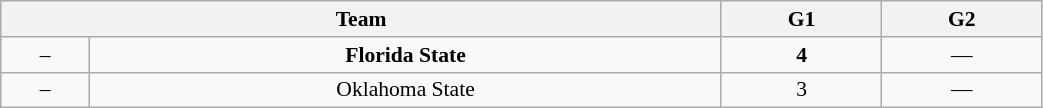<table class="wikitable" style="font-size:90%; width: 55%; text-align: center">
<tr>
<th colspan=2>Team</th>
<th>G1</th>
<th>G2</th>
</tr>
<tr>
<td>–</td>
<td><strong>Florida State</strong></td>
<td><strong>4</strong></td>
<td>—</td>
</tr>
<tr>
<td>–</td>
<td>Oklahoma State</td>
<td>3</td>
<td>—</td>
</tr>
</table>
